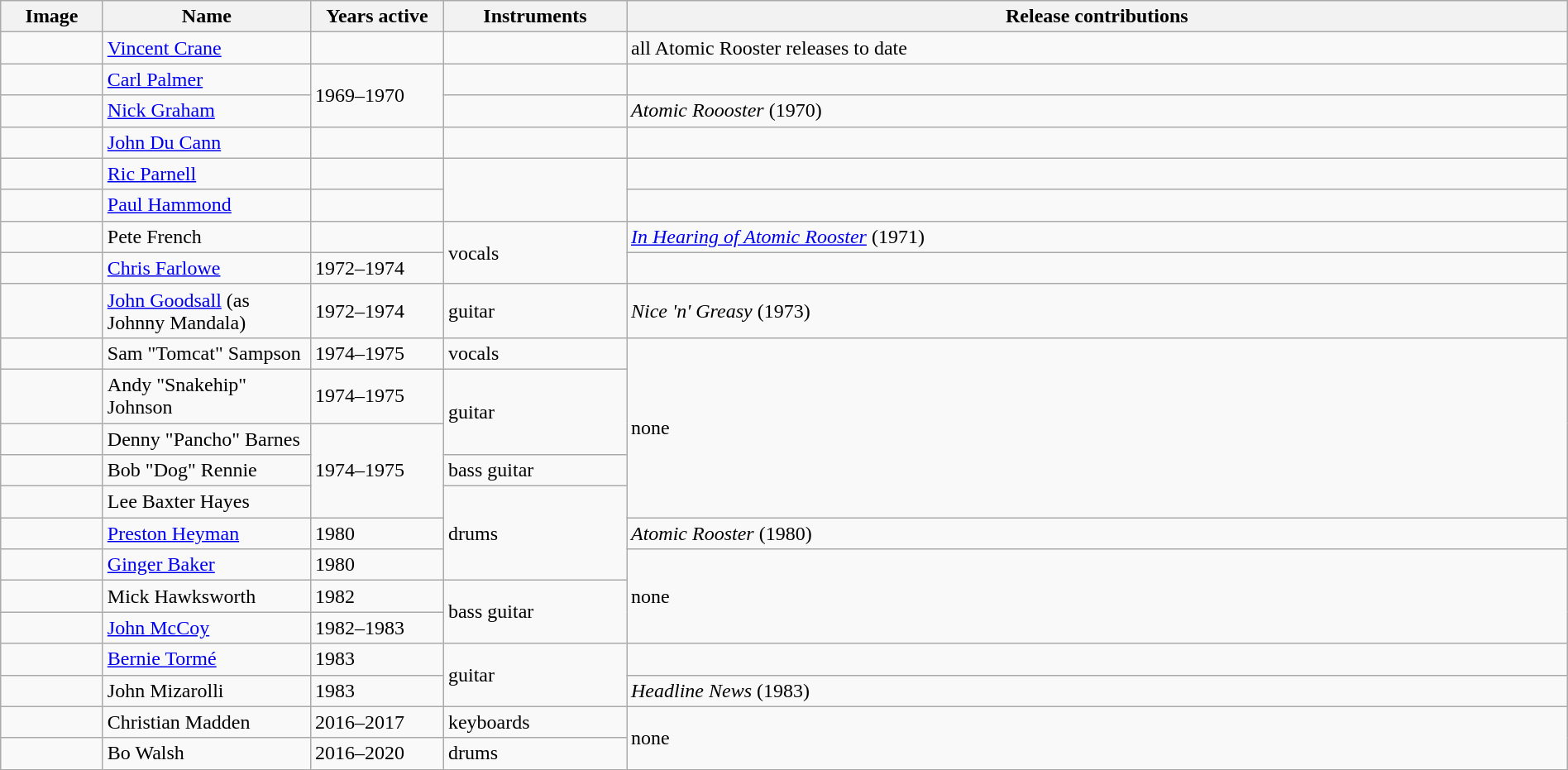<table class="wikitable" border="1" width=100%>
<tr>
<th width="75">Image</th>
<th width="160">Name</th>
<th width="100">Years active</th>
<th width="140">Instruments</th>
<th>Release contributions</th>
</tr>
<tr>
<td></td>
<td><a href='#'>Vincent Crane</a></td>
<td></td>
<td></td>
<td>all Atomic Rooster releases to date</td>
</tr>
<tr>
<td></td>
<td><a href='#'>Carl Palmer</a></td>
<td rowspan="2">1969–1970</td>
<td></td>
<td></td>
</tr>
<tr>
<td></td>
<td><a href='#'>Nick Graham</a></td>
<td></td>
<td><em>Atomic Roooster</em> (1970)</td>
</tr>
<tr>
<td></td>
<td><a href='#'>John Du Cann</a></td>
<td></td>
<td></td>
<td></td>
</tr>
<tr>
<td></td>
<td><a href='#'>Ric Parnell</a></td>
<td></td>
<td rowspan="2"></td>
<td></td>
</tr>
<tr>
<td></td>
<td><a href='#'>Paul Hammond</a></td>
<td></td>
<td></td>
</tr>
<tr>
<td></td>
<td>Pete French</td>
<td></td>
<td rowspan="2">vocals</td>
<td><em><a href='#'>In Hearing of Atomic Rooster</a></em> (1971)</td>
</tr>
<tr>
<td></td>
<td><a href='#'>Chris Farlowe</a></td>
<td>1972–1974</td>
<td></td>
</tr>
<tr>
<td></td>
<td><a href='#'>John Goodsall</a> (as Johnny Mandala)</td>
<td>1972–1974 </td>
<td>guitar</td>
<td><em>Nice 'n' Greasy</em> (1973)</td>
</tr>
<tr>
<td></td>
<td>Sam "Tomcat" Sampson</td>
<td>1974–1975</td>
<td>vocals</td>
<td rowspan="5">none</td>
</tr>
<tr>
<td></td>
<td>Andy "Snakehip" Johnson</td>
<td>1974–1975 </td>
<td rowspan="2">guitar</td>
</tr>
<tr>
<td></td>
<td>Denny "Pancho" Barnes</td>
<td rowspan="3">1974–1975</td>
</tr>
<tr>
<td></td>
<td>Bob "Dog" Rennie</td>
<td>bass guitar</td>
</tr>
<tr>
<td></td>
<td>Lee Baxter Hayes</td>
<td rowspan="3">drums</td>
</tr>
<tr>
<td></td>
<td><a href='#'>Preston Heyman</a></td>
<td>1980</td>
<td><em>Atomic Rooster</em> (1980)</td>
</tr>
<tr>
<td></td>
<td><a href='#'>Ginger Baker</a></td>
<td>1980 </td>
<td rowspan="3">none</td>
</tr>
<tr>
<td></td>
<td>Mick Hawksworth</td>
<td>1982</td>
<td rowspan="2">bass guitar</td>
</tr>
<tr>
<td></td>
<td><a href='#'>John McCoy</a></td>
<td>1982–1983</td>
</tr>
<tr>
<td></td>
<td><a href='#'>Bernie Tormé</a></td>
<td>1983 </td>
<td rowspan="2">guitar</td>
<td></td>
</tr>
<tr>
<td></td>
<td>John Mizarolli</td>
<td>1983</td>
<td><em>Headline News</em> (1983)</td>
</tr>
<tr>
<td></td>
<td>Christian Madden</td>
<td>2016–2017</td>
<td>keyboards</td>
<td rowspan="2">none</td>
</tr>
<tr>
<td></td>
<td>Bo Walsh</td>
<td>2016–2020</td>
<td>drums</td>
</tr>
</table>
